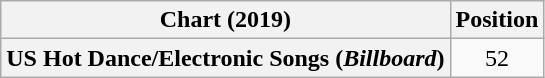<table class="wikitable plainrowheaders" style="text-align:center">
<tr>
<th scope="col">Chart (2019)</th>
<th scope="col">Position</th>
</tr>
<tr>
<th scope="row">US Hot Dance/Electronic Songs (<em>Billboard</em>)</th>
<td>52</td>
</tr>
</table>
